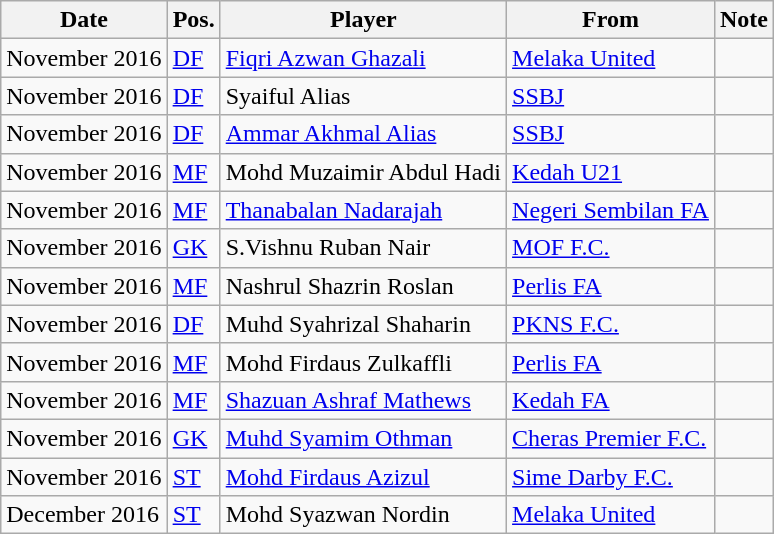<table class="wikitable sortable">
<tr>
<th>Date</th>
<th>Pos.</th>
<th>Player</th>
<th>From</th>
<th>Note</th>
</tr>
<tr>
<td>November 2016</td>
<td><a href='#'>DF</a></td>
<td> <a href='#'>Fiqri Azwan Ghazali</a></td>
<td> <a href='#'>Melaka United</a></td>
<td></td>
</tr>
<tr>
<td>November 2016</td>
<td><a href='#'>DF</a></td>
<td> Syaiful Alias</td>
<td> <a href='#'>SSBJ</a></td>
<td></td>
</tr>
<tr>
<td>November 2016</td>
<td><a href='#'>DF</a></td>
<td> <a href='#'>Ammar Akhmal Alias</a></td>
<td> <a href='#'>SSBJ</a></td>
<td></td>
</tr>
<tr>
<td>November 2016</td>
<td><a href='#'>MF</a></td>
<td> Mohd Muzaimir Abdul Hadi</td>
<td> <a href='#'>Kedah U21</a></td>
<td></td>
</tr>
<tr>
<td>November 2016</td>
<td><a href='#'>MF</a></td>
<td> <a href='#'>Thanabalan Nadarajah</a></td>
<td> <a href='#'>Negeri Sembilan FA</a></td>
<td></td>
</tr>
<tr>
<td>November 2016</td>
<td><a href='#'>GK</a></td>
<td> S.Vishnu Ruban Nair</td>
<td> <a href='#'>MOF F.C.</a></td>
<td></td>
</tr>
<tr>
<td>November 2016</td>
<td><a href='#'>MF</a></td>
<td> Nashrul Shazrin Roslan</td>
<td> <a href='#'>Perlis FA</a></td>
<td></td>
</tr>
<tr>
<td>November 2016</td>
<td><a href='#'>DF</a></td>
<td> Muhd Syahrizal Shaharin</td>
<td> <a href='#'>PKNS F.C.</a></td>
<td></td>
</tr>
<tr>
<td>November 2016</td>
<td><a href='#'>MF</a></td>
<td> Mohd Firdaus Zulkaffli</td>
<td> <a href='#'>Perlis FA</a></td>
<td></td>
</tr>
<tr>
<td>November 2016</td>
<td><a href='#'>MF</a></td>
<td> <a href='#'>Shazuan Ashraf Mathews</a></td>
<td> <a href='#'>Kedah FA</a></td>
<td></td>
</tr>
<tr>
<td>November 2016</td>
<td><a href='#'>GK</a></td>
<td> <a href='#'>Muhd Syamim Othman</a></td>
<td> <a href='#'>Cheras Premier F.C.</a></td>
<td></td>
</tr>
<tr>
<td>November 2016</td>
<td><a href='#'>ST</a></td>
<td> <a href='#'>Mohd Firdaus Azizul</a></td>
<td> <a href='#'>Sime Darby F.C.</a></td>
<td></td>
</tr>
<tr>
<td>December 2016</td>
<td><a href='#'>ST</a></td>
<td> Mohd Syazwan Nordin</td>
<td> <a href='#'>Melaka United</a></td>
<td></td>
</tr>
</table>
